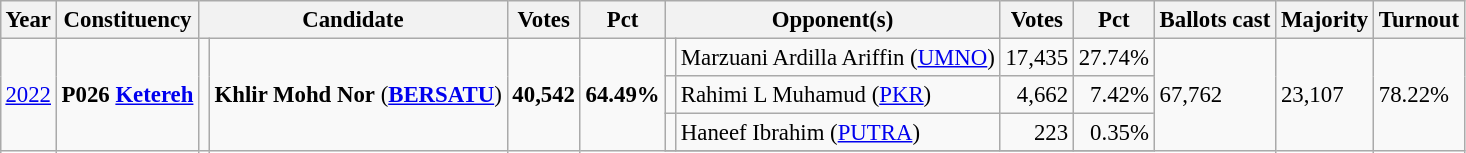<table class="wikitable" style="margin:0.5em ; font-size:95%">
<tr>
<th>Year</th>
<th>Constituency</th>
<th colspan="2">Candidate</th>
<th>Votes</th>
<th>Pct</th>
<th colspan="2">Opponent(s)</th>
<th>Votes</th>
<th>Pct</th>
<th>Ballots cast</th>
<th>Majority</th>
<th>Turnout</th>
</tr>
<tr>
<td rowspan="4"><a href='#'>2022</a></td>
<td rowspan="4"><strong>P026 <a href='#'>Ketereh</a></strong></td>
<td rowspan="7" ></td>
<td rowspan="4"><strong>Khlir Mohd Nor</strong> (<a href='#'><strong>BERSATU</strong></a>)</td>
<td rowspan="4" align=right><strong>40,542</strong></td>
<td rowspan="4"><strong>64.49%</strong></td>
<td></td>
<td>Marzuani Ardilla Ariffin (<a href='#'>UMNO</a>)</td>
<td align="right">17,435</td>
<td align="right">27.74%</td>
<td rowspan="4">67,762</td>
<td rowspan="4">23,107</td>
<td rowspan="4">78.22%</td>
</tr>
<tr>
<td></td>
<td>Rahimi L Muhamud (<a href='#'>PKR</a>)</td>
<td align="right">4,662</td>
<td align="right">7.42%</td>
</tr>
<tr>
<td></td>
<td>Haneef Ibrahim (<a href='#'>PUTRA</a>)</td>
<td align="right">223</td>
<td align="right">0.35%</td>
</tr>
<tr>
</tr>
</table>
